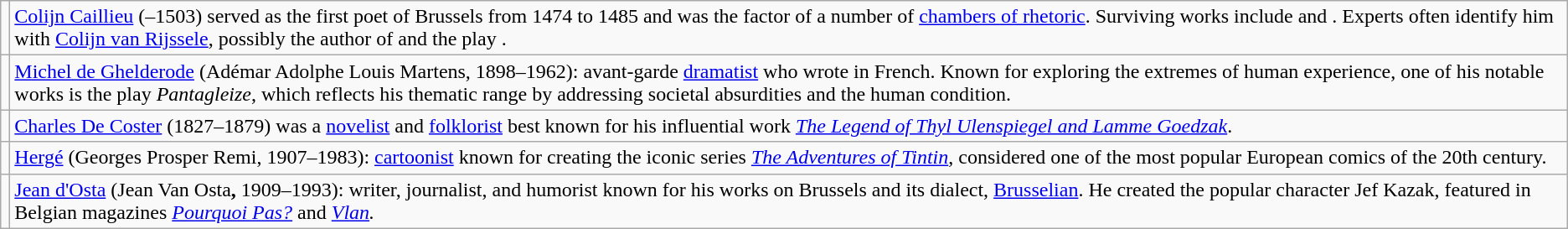<table class="wikitable">
<tr>
<td></td>
<td><a href='#'>Colijn Caillieu</a> (–1503) served as the first poet of Brussels from 1474 to 1485 and was the factor of a number of <a href='#'>chambers of rhetoric</a>. Surviving works include  and . Experts often identify him with <a href='#'>Colijn van Rijssele</a>, possibly the author of  and the play .</td>
</tr>
<tr>
<td></td>
<td><a href='#'>Michel de Ghelderode</a> (Adémar Adolphe Louis Martens, 1898–1962): avant-garde <a href='#'>dramatist</a> who wrote in French. Known for exploring the extremes of human experience, one of his notable works is the play <em>Pantagleize</em>, which reflects his thematic range by addressing societal absurdities and the human condition.</td>
</tr>
<tr>
<td></td>
<td><a href='#'>Charles De Coster</a> (1827–1879) was a <a href='#'>novelist</a> and <a href='#'>folklorist</a> best known for his influential work <em><a href='#'>The Legend of Thyl Ulenspiegel and Lamme Goedzak</a></em>.</td>
</tr>
<tr>
<td></td>
<td><a href='#'>Hergé</a> (Georges Prosper Remi, 1907–1983): <a href='#'>cartoonist</a> known for creating the iconic series <em><a href='#'>The Adventures of Tintin</a></em>, considered one of the most popular European comics of the 20th century.</td>
</tr>
<tr>
<td></td>
<td><a href='#'>Jean d'Osta</a> (Jean Van Osta<strong>,</strong> 1909–1993): writer, journalist, and humorist known for his works on Brussels and its dialect, <a href='#'>Brusselian</a>. He created the popular character Jef Kazak, featured in Belgian magazines <em><a href='#'>Pourquoi Pas?</a></em> and <em><a href='#'>Vlan</a>.</em></td>
</tr>
</table>
